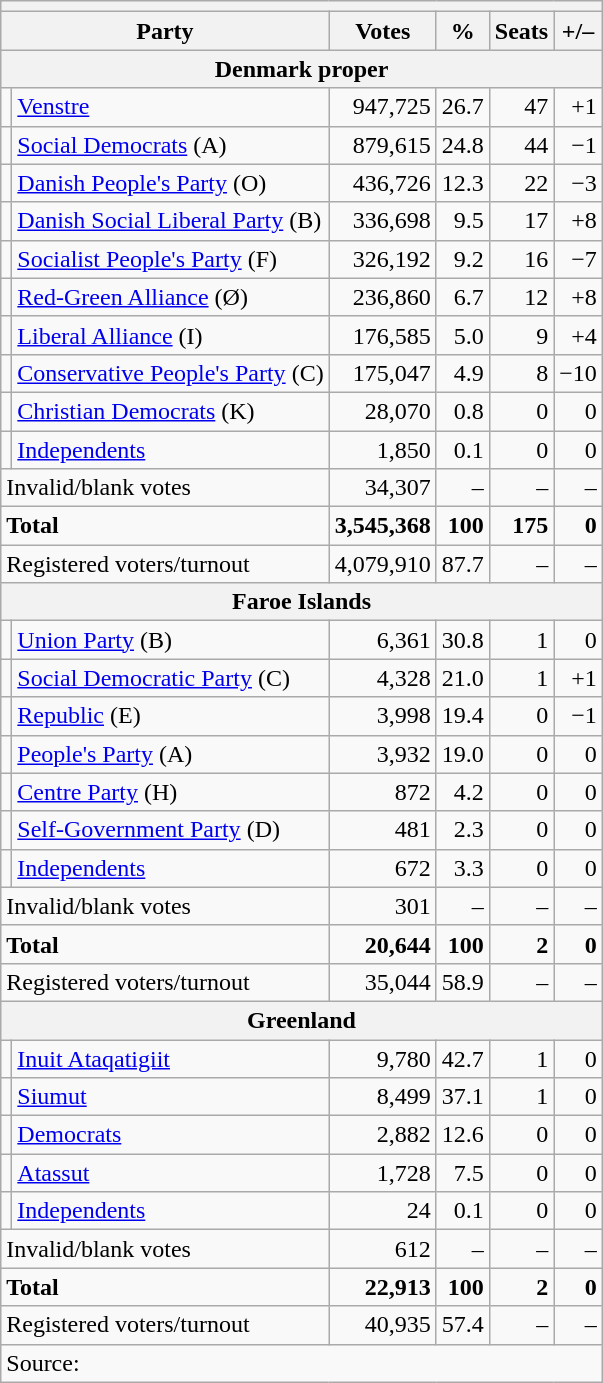<table class=wikitable style=text-align:right>
<tr>
<th colspan=6></th>
</tr>
<tr>
<th colspan=2>Party</th>
<th>Votes</th>
<th>%</th>
<th>Seats</th>
<th>+/–</th>
</tr>
<tr>
<th colspan=6>Denmark proper</th>
</tr>
<tr>
<td bgcolor=></td>
<td align=left><a href='#'>Venstre</a></td>
<td>947,725</td>
<td>26.7</td>
<td>47</td>
<td>+1</td>
</tr>
<tr>
<td bgcolor=></td>
<td align=left><a href='#'>Social Democrats</a> (A)</td>
<td>879,615</td>
<td>24.8</td>
<td>44</td>
<td>−1</td>
</tr>
<tr>
<td bgcolor=></td>
<td align=left><a href='#'>Danish People's Party</a> (O)</td>
<td>436,726</td>
<td>12.3</td>
<td>22</td>
<td>−3</td>
</tr>
<tr>
<td bgcolor=></td>
<td align=left><a href='#'>Danish Social Liberal Party</a> (B)</td>
<td>336,698</td>
<td>9.5</td>
<td>17</td>
<td>+8</td>
</tr>
<tr>
<td bgcolor=></td>
<td align=left><a href='#'>Socialist People's Party</a> (F)</td>
<td>326,192</td>
<td>9.2</td>
<td>16</td>
<td>−7</td>
</tr>
<tr>
<td bgcolor=></td>
<td align=left><a href='#'>Red-Green Alliance</a> (Ø)</td>
<td>236,860</td>
<td>6.7</td>
<td>12</td>
<td>+8</td>
</tr>
<tr>
<td bgcolor=></td>
<td align=left><a href='#'>Liberal Alliance</a> (I)</td>
<td>176,585</td>
<td>5.0</td>
<td>9</td>
<td>+4</td>
</tr>
<tr>
<td bgcolor=></td>
<td align=left><a href='#'>Conservative People's Party</a> (C)</td>
<td>175,047</td>
<td>4.9</td>
<td>8</td>
<td>−10</td>
</tr>
<tr>
<td bgcolor=></td>
<td align=left><a href='#'>Christian Democrats</a> (K)</td>
<td>28,070</td>
<td>0.8</td>
<td>0</td>
<td>0</td>
</tr>
<tr>
<td bgcolor=></td>
<td align=left><a href='#'>Independents</a></td>
<td>1,850</td>
<td>0.1</td>
<td>0</td>
<td>0</td>
</tr>
<tr>
<td align=left colspan=2>Invalid/blank votes</td>
<td>34,307</td>
<td>–</td>
<td>–</td>
<td>–</td>
</tr>
<tr>
<td align=left colspan=2><strong>Total</strong></td>
<td><strong>3,545,368</strong></td>
<td><strong>100</strong></td>
<td><strong>175</strong></td>
<td><strong>0</strong></td>
</tr>
<tr>
<td align=left colspan=2>Registered voters/turnout</td>
<td>4,079,910</td>
<td>87.7</td>
<td>–</td>
<td>–</td>
</tr>
<tr>
<th colspan=6>Faroe Islands</th>
</tr>
<tr>
<td bgcolor=></td>
<td align=left><a href='#'>Union Party</a> (B)</td>
<td>6,361</td>
<td>30.8</td>
<td>1</td>
<td>0</td>
</tr>
<tr>
<td bgcolor=></td>
<td align=left><a href='#'>Social Democratic Party</a> (C)</td>
<td>4,328</td>
<td>21.0</td>
<td>1</td>
<td>+1</td>
</tr>
<tr>
<td bgcolor=></td>
<td align=left><a href='#'>Republic</a> (E)</td>
<td>3,998</td>
<td>19.4</td>
<td>0</td>
<td>−1</td>
</tr>
<tr>
<td bgcolor=></td>
<td align=left><a href='#'>People's Party</a> (A)</td>
<td>3,932</td>
<td>19.0</td>
<td>0</td>
<td>0</td>
</tr>
<tr>
<td bgcolor=></td>
<td align=left><a href='#'>Centre Party</a> (H)</td>
<td>872</td>
<td>4.2</td>
<td>0</td>
<td>0</td>
</tr>
<tr>
<td bgcolor=></td>
<td align=left><a href='#'>Self-Government Party</a> (D)</td>
<td>481</td>
<td>2.3</td>
<td>0</td>
<td>0</td>
</tr>
<tr>
<td bgcolor=></td>
<td align=left><a href='#'>Independents</a></td>
<td>672</td>
<td>3.3</td>
<td>0</td>
<td>0</td>
</tr>
<tr>
<td align=left colspan=2>Invalid/blank votes</td>
<td>301</td>
<td>–</td>
<td>–</td>
<td>–</td>
</tr>
<tr>
<td align=left colspan=2><strong>Total</strong></td>
<td><strong>20,644</strong></td>
<td><strong>100</strong></td>
<td><strong>2</strong></td>
<td><strong>0</strong></td>
</tr>
<tr>
<td align=left colspan=2>Registered voters/turnout</td>
<td>35,044</td>
<td>58.9</td>
<td>–</td>
<td>–</td>
</tr>
<tr>
<th colspan=6>Greenland</th>
</tr>
<tr>
<td bgcolor=></td>
<td align=left><a href='#'>Inuit Ataqatigiit</a></td>
<td>9,780</td>
<td>42.7</td>
<td>1</td>
<td>0</td>
</tr>
<tr>
<td bgcolor=></td>
<td align=left><a href='#'>Siumut</a></td>
<td>8,499</td>
<td>37.1</td>
<td>1</td>
<td>0</td>
</tr>
<tr>
<td bgcolor=></td>
<td align=left><a href='#'>Democrats</a></td>
<td>2,882</td>
<td>12.6</td>
<td>0</td>
<td>0</td>
</tr>
<tr>
<td bgcolor=></td>
<td align=left><a href='#'>Atassut</a></td>
<td>1,728</td>
<td>7.5</td>
<td>0</td>
<td>0</td>
</tr>
<tr>
<td bgcolor=></td>
<td align=left><a href='#'>Independents</a></td>
<td>24</td>
<td>0.1</td>
<td>0</td>
<td>0</td>
</tr>
<tr>
<td align=left colspan=2>Invalid/blank votes</td>
<td>612</td>
<td>–</td>
<td>–</td>
<td>–</td>
</tr>
<tr>
<td align=left colspan=2><strong>Total</strong></td>
<td><strong>22,913</strong></td>
<td><strong>100</strong></td>
<td><strong>2</strong></td>
<td><strong>0</strong></td>
</tr>
<tr>
<td align=left colspan=2>Registered voters/turnout</td>
<td>40,935</td>
<td>57.4</td>
<td>–</td>
<td>–</td>
</tr>
<tr>
<td align=left colspan=6>Source:</td>
</tr>
</table>
